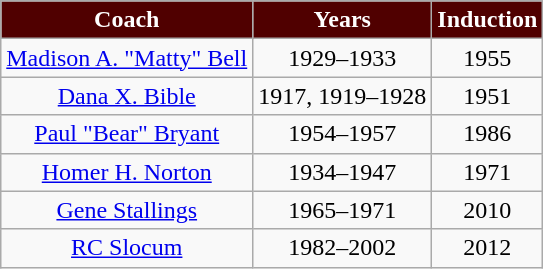<table class="wikitable" style="text-align:center">
<tr>
<th style="background: #500000; color:white;">Coach</th>
<th style="background: #500000; color:white;">Years</th>
<th style="background: #500000; color:white;">Induction</th>
</tr>
<tr>
<td><a href='#'>Madison A. "Matty" Bell</a></td>
<td>1929–1933</td>
<td>1955</td>
</tr>
<tr>
<td><a href='#'>Dana X. Bible</a></td>
<td>1917, 1919–1928</td>
<td>1951</td>
</tr>
<tr>
<td><a href='#'>Paul "Bear" Bryant</a></td>
<td>1954–1957</td>
<td>1986</td>
</tr>
<tr>
<td><a href='#'>Homer H. Norton</a></td>
<td>1934–1947</td>
<td>1971</td>
</tr>
<tr>
<td><a href='#'>Gene Stallings</a></td>
<td>1965–1971</td>
<td>2010</td>
</tr>
<tr>
<td><a href='#'>RC Slocum</a></td>
<td>1982–2002</td>
<td>2012</td>
</tr>
</table>
